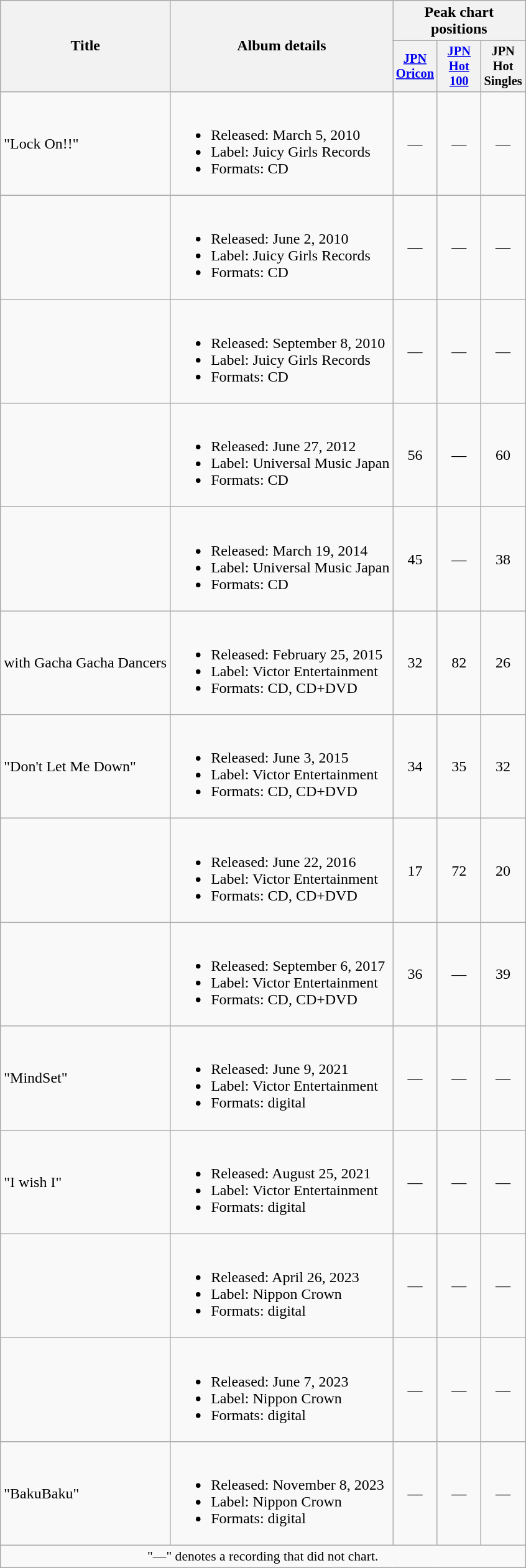<table class="wikitable">
<tr>
<th rowspan="2">Title</th>
<th rowspan="2">Album details</th>
<th colspan="3">Peak chart positions</th>
</tr>
<tr>
<th style="width:3em;font-size:85%;"><a href='#'>JPN<wbr>Oricon</a><wbr></th>
<th style="width:3em;font-size:85%;"><a href='#'>JPN<wbr>Hot<wbr>100</a><wbr></th>
<th style="width:3em;font-size:85%;">JPN<wbr>Hot<wbr>Singles<wbr></th>
</tr>
<tr>
<td>"Lock On!!"</td>
<td><br><ul><li>Released: March 5, 2010</li><li>Label: Juicy Girls Records</li><li>Formats: CD</li></ul></td>
<td align="center">—</td>
<td align="center">—</td>
<td align="center">—</td>
</tr>
<tr>
<td></td>
<td><br><ul><li>Released: June 2, 2010</li><li>Label: Juicy Girls Records</li><li>Formats: CD</li></ul></td>
<td align="center">—</td>
<td align="center">—</td>
<td align="center">—</td>
</tr>
<tr>
<td></td>
<td><br><ul><li>Released: September 8, 2010</li><li>Label: Juicy Girls Records</li><li>Formats: CD</li></ul></td>
<td align="center">—</td>
<td align="center">—</td>
<td align="center">—</td>
</tr>
<tr>
<td></td>
<td><br><ul><li>Released: June 27, 2012</li><li>Label: Universal Music Japan</li><li>Formats: CD</li></ul></td>
<td align="center">56</td>
<td align="center">—</td>
<td align="center">60</td>
</tr>
<tr>
<td></td>
<td><br><ul><li>Released: March 19, 2014</li><li>Label: Universal Music Japan</li><li>Formats: CD</li></ul></td>
<td align="center">45</td>
<td align="center">—</td>
<td align="center">38</td>
</tr>
<tr>
<td> with Gacha Gacha Dancers</td>
<td><br><ul><li>Released: February 25, 2015</li><li>Label: Victor Entertainment</li><li>Formats: CD, CD+DVD</li></ul></td>
<td align="center">32</td>
<td align="center">82</td>
<td align="center">26</td>
</tr>
<tr>
<td>"Don't Let Me Down"</td>
<td><br><ul><li>Released: June 3, 2015</li><li>Label: Victor Entertainment</li><li>Formats: CD, CD+DVD</li></ul></td>
<td align="center">34</td>
<td align="center">35</td>
<td align="center">32</td>
</tr>
<tr>
<td></td>
<td><br><ul><li>Released: June 22, 2016</li><li>Label: Victor Entertainment</li><li>Formats: CD, CD+DVD</li></ul></td>
<td align="center">17</td>
<td align="center">72</td>
<td align="center">20</td>
</tr>
<tr>
<td></td>
<td><br><ul><li>Released: September 6, 2017</li><li>Label: Victor Entertainment</li><li>Formats: CD, CD+DVD</li></ul></td>
<td align="center">36</td>
<td align="center">—</td>
<td align="center">39</td>
</tr>
<tr>
<td>"MindSet"</td>
<td><br><ul><li>Released: June 9, 2021</li><li>Label: Victor Entertainment</li><li>Formats: digital</li></ul></td>
<td align="center">—</td>
<td align="center">—</td>
<td align="center">—</td>
</tr>
<tr>
<td>"I wish I"</td>
<td><br><ul><li>Released: August 25, 2021</li><li>Label: Victor Entertainment</li><li>Formats: digital</li></ul></td>
<td align="center">—</td>
<td align="center">—</td>
<td align="center">—</td>
</tr>
<tr>
<td></td>
<td><br><ul><li>Released: April 26, 2023</li><li>Label: Nippon Crown</li><li>Formats: digital</li></ul></td>
<td align="center">—</td>
<td align="center">—</td>
<td align="center">—</td>
</tr>
<tr>
<td></td>
<td><br><ul><li>Released: June 7, 2023</li><li>Label: Nippon Crown</li><li>Formats: digital</li></ul></td>
<td align="center">—</td>
<td align="center">—</td>
<td align="center">—</td>
</tr>
<tr>
<td>"BakuBaku"</td>
<td><br><ul><li>Released: November 8, 2023</li><li>Label: Nippon Crown</li><li>Formats: digital</li></ul></td>
<td align="center">—</td>
<td align="center">—</td>
<td align="center">—</td>
</tr>
<tr>
<td align="center" colspan="5" style="font-size:90%">"—" denotes a recording that did not chart.</td>
</tr>
</table>
